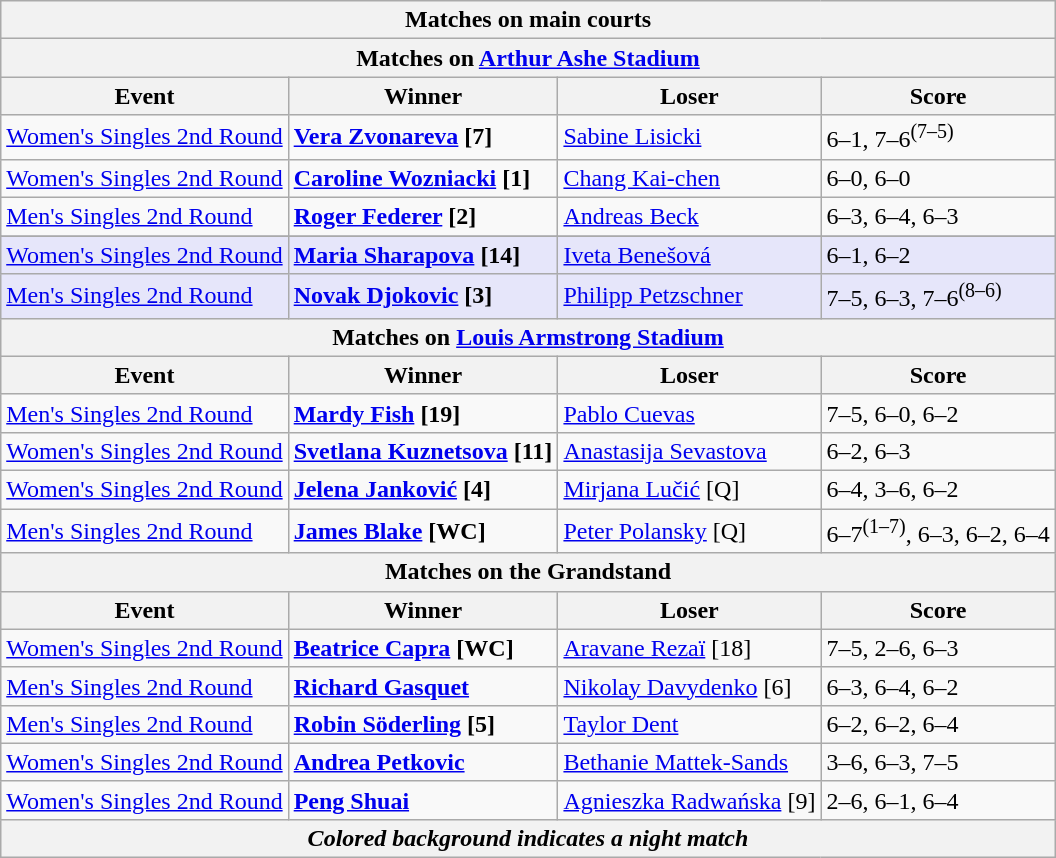<table class="wikitable collapsible uncollapsed" style=margin:auto>
<tr>
<th colspan=4 style=white-space:nowrap>Matches on main courts</th>
</tr>
<tr>
<th colspan=4>Matches on <a href='#'>Arthur Ashe Stadium</a></th>
</tr>
<tr>
<th>Event</th>
<th>Winner</th>
<th>Loser</th>
<th>Score</th>
</tr>
<tr>
<td><a href='#'>Women's Singles 2nd Round</a></td>
<td> <strong><a href='#'>Vera Zvonareva</a> [7]</strong></td>
<td> <a href='#'>Sabine Lisicki</a></td>
<td>6–1, 7–6<sup>(7–5)</sup></td>
</tr>
<tr>
<td><a href='#'>Women's Singles 2nd Round</a></td>
<td> <strong><a href='#'>Caroline Wozniacki</a> [1]</strong></td>
<td> <a href='#'>Chang Kai-chen</a></td>
<td>6–0, 6–0</td>
</tr>
<tr>
<td><a href='#'>Men's Singles 2nd Round</a></td>
<td> <strong><a href='#'>Roger Federer</a> [2]</strong></td>
<td> <a href='#'>Andreas Beck</a></td>
<td>6–3, 6–4, 6–3</td>
</tr>
<tr>
</tr>
<tr bgcolor=lavender>
<td><a href='#'>Women's Singles 2nd Round</a></td>
<td> <strong><a href='#'>Maria Sharapova</a> [14]</strong></td>
<td> <a href='#'>Iveta Benešová</a></td>
<td>6–1, 6–2</td>
</tr>
<tr bgcolor=lavender>
<td><a href='#'>Men's Singles 2nd Round</a></td>
<td> <strong><a href='#'>Novak Djokovic</a> [3]</strong></td>
<td> <a href='#'>Philipp Petzschner</a></td>
<td>7–5, 6–3, 7–6<sup>(8–6)</sup></td>
</tr>
<tr>
<th colspan=4>Matches on <a href='#'>Louis Armstrong Stadium</a></th>
</tr>
<tr>
<th>Event</th>
<th>Winner</th>
<th>Loser</th>
<th>Score</th>
</tr>
<tr>
<td><a href='#'>Men's Singles 2nd Round</a></td>
<td> <strong><a href='#'>Mardy Fish</a> [19]</strong></td>
<td> <a href='#'>Pablo Cuevas</a></td>
<td>7–5, 6–0, 6–2</td>
</tr>
<tr>
<td><a href='#'>Women's Singles 2nd Round</a></td>
<td> <strong><a href='#'>Svetlana Kuznetsova</a> [11]</strong></td>
<td> <a href='#'>Anastasija Sevastova</a></td>
<td>6–2, 6–3</td>
</tr>
<tr>
<td><a href='#'>Women's Singles 2nd Round</a></td>
<td> <strong><a href='#'>Jelena Janković</a> [4] </strong></td>
<td> <a href='#'>Mirjana Lučić</a> [Q]</td>
<td>6–4, 3–6, 6–2</td>
</tr>
<tr>
<td><a href='#'>Men's Singles 2nd Round</a></td>
<td> <strong><a href='#'>James Blake</a> [WC]</strong></td>
<td> <a href='#'>Peter Polansky</a> [Q]</td>
<td>6–7<sup>(1–7)</sup>, 6–3, 6–2, 6–4</td>
</tr>
<tr>
<th colspan=4><strong>Matches on the Grandstand</strong></th>
</tr>
<tr>
<th>Event</th>
<th>Winner</th>
<th>Loser</th>
<th>Score</th>
</tr>
<tr>
<td><a href='#'>Women's Singles 2nd Round</a></td>
<td> <strong><a href='#'>Beatrice Capra</a> [WC]</strong></td>
<td> <a href='#'>Aravane Rezaï</a> [18]</td>
<td>7–5, 2–6, 6–3</td>
</tr>
<tr>
<td><a href='#'>Men's Singles 2nd Round</a></td>
<td> <strong><a href='#'>Richard Gasquet</a></strong></td>
<td> <a href='#'>Nikolay Davydenko</a> [6]</td>
<td>6–3, 6–4, 6–2</td>
</tr>
<tr>
<td><a href='#'>Men's Singles 2nd Round</a></td>
<td> <strong><a href='#'>Robin Söderling</a> [5] </strong></td>
<td> <a href='#'>Taylor Dent</a></td>
<td>6–2, 6–2, 6–4</td>
</tr>
<tr>
<td><a href='#'>Women's Singles 2nd Round</a></td>
<td> <strong><a href='#'>Andrea Petkovic</a></strong></td>
<td> <a href='#'>Bethanie Mattek-Sands</a></td>
<td>3–6, 6–3, 7–5</td>
</tr>
<tr>
<td><a href='#'>Women's Singles 2nd Round</a></td>
<td> <strong><a href='#'>Peng Shuai</a></strong></td>
<td> <a href='#'>Agnieszka Radwańska</a> [9]</td>
<td>2–6, 6–1, 6–4</td>
</tr>
<tr>
<th colspan=4><em>Colored background indicates a night match</em></th>
</tr>
</table>
